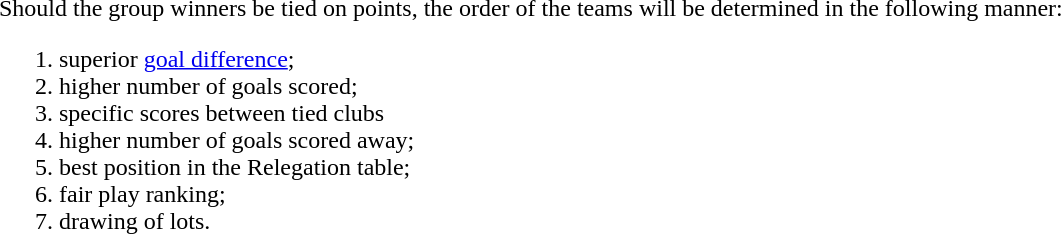<table style="margin-top:1em; min-width:22em;">
<tr>
<td style="padding-left:2em;">Should the group winners be tied on points, the order of the teams will be determined in the following manner:<br><ol><li>superior <a href='#'>goal difference</a>;</li><li>higher number of goals scored;</li><li>specific scores between tied clubs</li><li>higher number of goals scored away;</li><li>best position in the Relegation table;</li><li>fair play ranking;</li><li>drawing of lots.</li></ol></td>
</tr>
</table>
